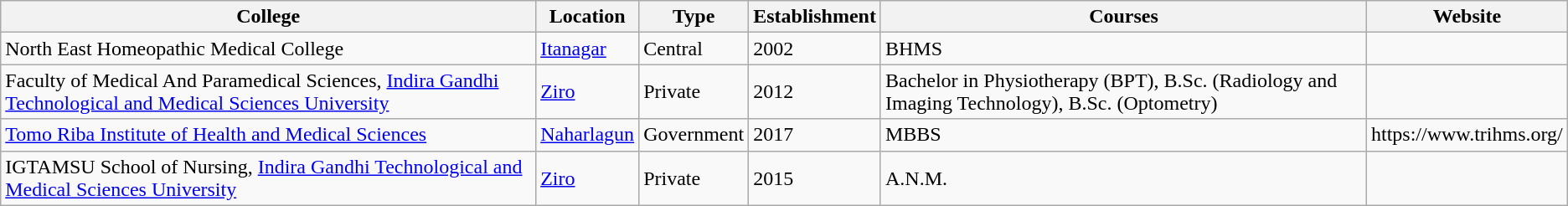<table class="wikitable sortable">
<tr>
<th>College</th>
<th>Location</th>
<th>Type</th>
<th>Establishment</th>
<th>Courses</th>
<th>Website</th>
</tr>
<tr>
<td>North East Homeopathic Medical College</td>
<td><a href='#'>Itanagar</a></td>
<td>Central</td>
<td>2002</td>
<td>BHMS</td>
<td></td>
</tr>
<tr>
<td>Faculty of Medical And Paramedical Sciences, <a href='#'>Indira Gandhi Technological and Medical Sciences University</a></td>
<td><a href='#'>Ziro</a></td>
<td>Private</td>
<td>2012</td>
<td>Bachelor in Physiotherapy (BPT), B.Sc. (Radiology and Imaging Technology), B.Sc. (Optometry)</td>
<td></td>
</tr>
<tr>
<td><a href='#'>Tomo Riba Institute of Health and Medical Sciences</a></td>
<td><a href='#'>Naharlagun</a></td>
<td>Government</td>
<td>2017</td>
<td>MBBS</td>
<td>https://www.trihms.org/</td>
</tr>
<tr>
<td>IGTAMSU School of Nursing, <a href='#'>Indira Gandhi Technological and Medical Sciences University</a></td>
<td><a href='#'>Ziro</a></td>
<td>Private</td>
<td>2015</td>
<td>A.N.M.</td>
<td></td>
</tr>
</table>
